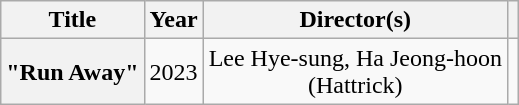<table class="wikitable plainrowheaders" style="text-align:center">
<tr>
<th scope="col">Title</th>
<th scope="col">Year</th>
<th scope="col">Director(s)</th>
<th scope="col"></th>
</tr>
<tr>
<th scope="row">"Run Away"</th>
<td>2023</td>
<td>Lee Hye-sung, Ha Jeong-hoon<br>(Hattrick)</td>
<td></td>
</tr>
</table>
